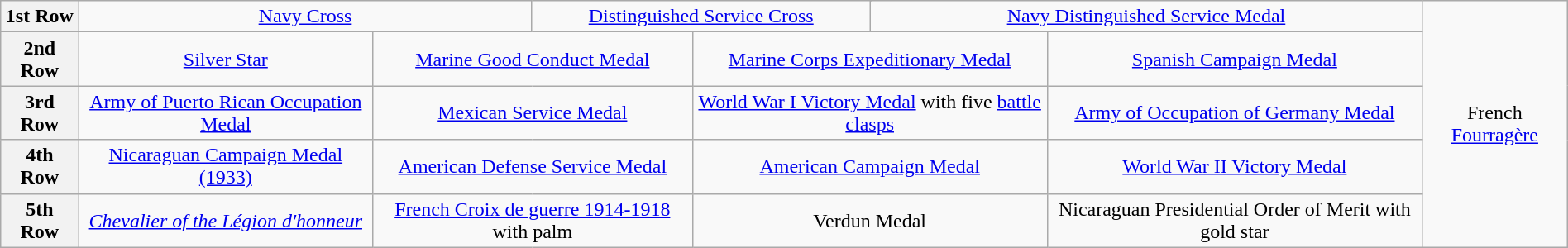<table class="wikitable" style="margin:1em auto; text-align:center;">
<tr>
<th>1st Row</th>
<td colspan="4"><a href='#'>Navy Cross</a></td>
<td colspan="4"><a href='#'>Distinguished Service Cross</a></td>
<td colspan="4"><a href='#'>Navy Distinguished Service Medal</a></td>
<td rowspan="5" align="center">French <a href='#'>Fourragère</a></td>
</tr>
<tr>
<th>2nd Row</th>
<td colspan="3"><a href='#'>Silver Star</a></td>
<td colspan="3"><a href='#'>Marine Good Conduct Medal</a></td>
<td colspan="3"><a href='#'>Marine Corps Expeditionary Medal</a></td>
<td colspan="3"><a href='#'>Spanish Campaign Medal</a></td>
</tr>
<tr>
<th>3rd Row</th>
<td colspan="3"><a href='#'>Army of Puerto Rican Occupation Medal</a></td>
<td colspan="3"><a href='#'>Mexican Service Medal</a></td>
<td colspan="3"><a href='#'>World War I Victory Medal</a> with five <a href='#'>battle clasps</a></td>
<td colspan="3"><a href='#'>Army of Occupation of Germany Medal</a></td>
</tr>
<tr>
<th>4th Row</th>
<td colspan="3"><a href='#'>Nicaraguan Campaign Medal (1933)</a></td>
<td colspan="3"><a href='#'>American Defense Service Medal</a></td>
<td colspan="3"><a href='#'>American Campaign Medal</a></td>
<td colspan="3"><a href='#'>World War II Victory Medal</a></td>
</tr>
<tr>
<th>5th Row</th>
<td colspan="3"><a href='#'><em>Chevalier of the Légion d'honneur</em></a></td>
<td colspan="3"><a href='#'>French Croix de guerre 1914-1918</a> with palm</td>
<td colspan="3">Verdun Medal</td>
<td colspan="3">Nicaraguan Presidential Order of Merit with gold star</td>
</tr>
</table>
